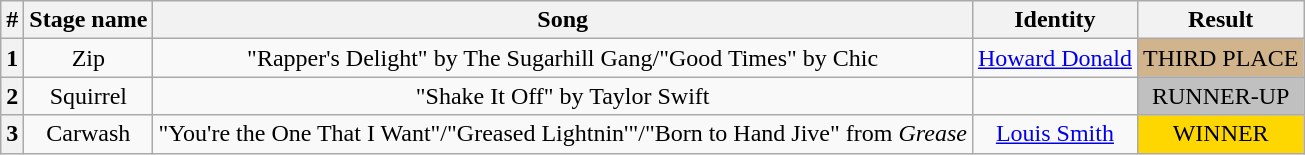<table class="wikitable plainrowheaders" style="text-align: center;">
<tr>
<th>#</th>
<th>Stage name</th>
<th>Song</th>
<th>Identity</th>
<th>Result</th>
</tr>
<tr>
<th>1</th>
<td>Zip</td>
<td>"Rapper's Delight" by The Sugarhill Gang/"Good Times" by Chic</td>
<td><a href='#'>Howard Donald</a></td>
<td bgcolor=tan>THIRD PLACE</td>
</tr>
<tr>
<th>2</th>
<td>Squirrel</td>
<td>"Shake It Off" by Taylor Swift</td>
<td></td>
<td bgcolor=silver>RUNNER-UP</td>
</tr>
<tr>
<th>3</th>
<td>Carwash</td>
<td>"You're the One That I Want"/"Greased Lightnin'"/"Born to Hand Jive" from <em>Grease</em></td>
<td><a href='#'>Louis Smith</a></td>
<td bgcolor=gold>WINNER</td>
</tr>
</table>
